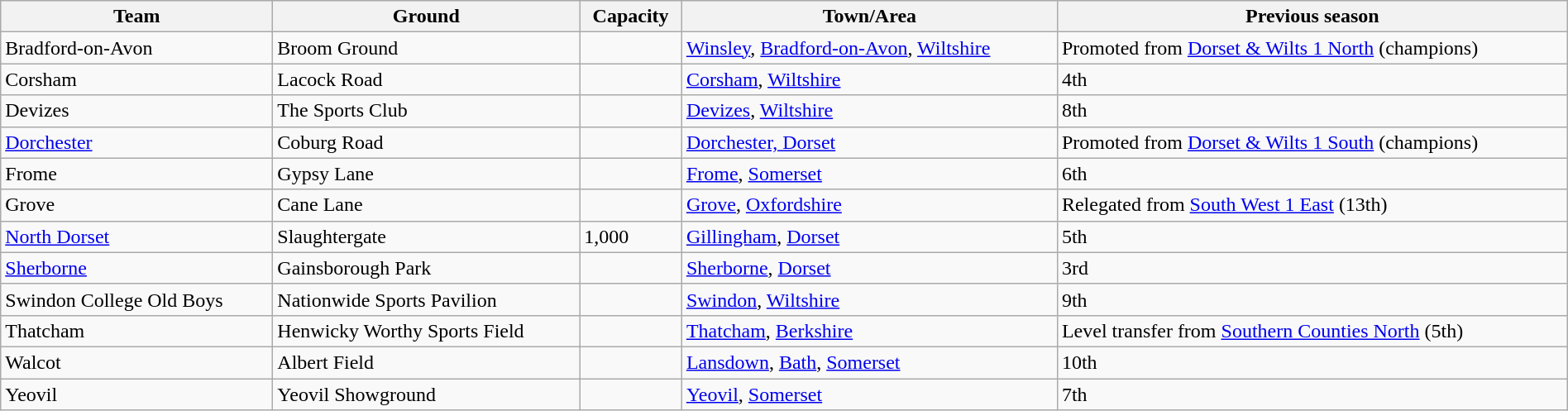<table class="wikitable sortable" width=100%>
<tr>
<th>Team</th>
<th>Ground</th>
<th>Capacity</th>
<th>Town/Area</th>
<th>Previous season</th>
</tr>
<tr>
<td>Bradford-on-Avon</td>
<td>Broom Ground</td>
<td></td>
<td><a href='#'>Winsley</a>, <a href='#'>Bradford-on-Avon</a>, <a href='#'>Wiltshire</a></td>
<td>Promoted from <a href='#'>Dorset & Wilts 1 North</a> (champions)</td>
</tr>
<tr>
<td>Corsham</td>
<td>Lacock Road</td>
<td></td>
<td><a href='#'>Corsham</a>, <a href='#'>Wiltshire</a></td>
<td>4th</td>
</tr>
<tr>
<td>Devizes</td>
<td>The Sports Club</td>
<td></td>
<td><a href='#'>Devizes</a>, <a href='#'>Wiltshire</a></td>
<td>8th</td>
</tr>
<tr>
<td><a href='#'>Dorchester</a></td>
<td>Coburg Road</td>
<td></td>
<td><a href='#'>Dorchester, Dorset</a></td>
<td>Promoted from <a href='#'>Dorset & Wilts 1 South</a> (champions)</td>
</tr>
<tr>
<td>Frome</td>
<td>Gypsy Lane</td>
<td></td>
<td><a href='#'>Frome</a>, <a href='#'>Somerset</a></td>
<td>6th</td>
</tr>
<tr>
<td>Grove</td>
<td>Cane Lane</td>
<td></td>
<td><a href='#'>Grove</a>, <a href='#'>Oxfordshire</a></td>
<td>Relegated from <a href='#'>South West 1 East</a> (13th)</td>
</tr>
<tr>
<td><a href='#'>North Dorset</a></td>
<td>Slaughtergate</td>
<td>1,000</td>
<td><a href='#'>Gillingham</a>, <a href='#'>Dorset</a></td>
<td>5th</td>
</tr>
<tr>
<td><a href='#'>Sherborne</a></td>
<td>Gainsborough Park</td>
<td></td>
<td><a href='#'>Sherborne</a>, <a href='#'>Dorset</a></td>
<td>3rd</td>
</tr>
<tr>
<td>Swindon College Old Boys</td>
<td>Nationwide Sports Pavilion</td>
<td></td>
<td><a href='#'>Swindon</a>, <a href='#'>Wiltshire</a></td>
<td>9th</td>
</tr>
<tr>
<td>Thatcham</td>
<td>Henwicky Worthy Sports Field</td>
<td></td>
<td><a href='#'>Thatcham</a>, <a href='#'>Berkshire</a></td>
<td>Level transfer from <a href='#'>Southern Counties North</a> (5th)</td>
</tr>
<tr>
<td>Walcot</td>
<td>Albert Field</td>
<td></td>
<td><a href='#'>Lansdown</a>, <a href='#'>Bath</a>, <a href='#'>Somerset</a></td>
<td>10th</td>
</tr>
<tr>
<td>Yeovil</td>
<td>Yeovil Showground</td>
<td></td>
<td><a href='#'>Yeovil</a>, <a href='#'>Somerset</a></td>
<td>7th</td>
</tr>
</table>
